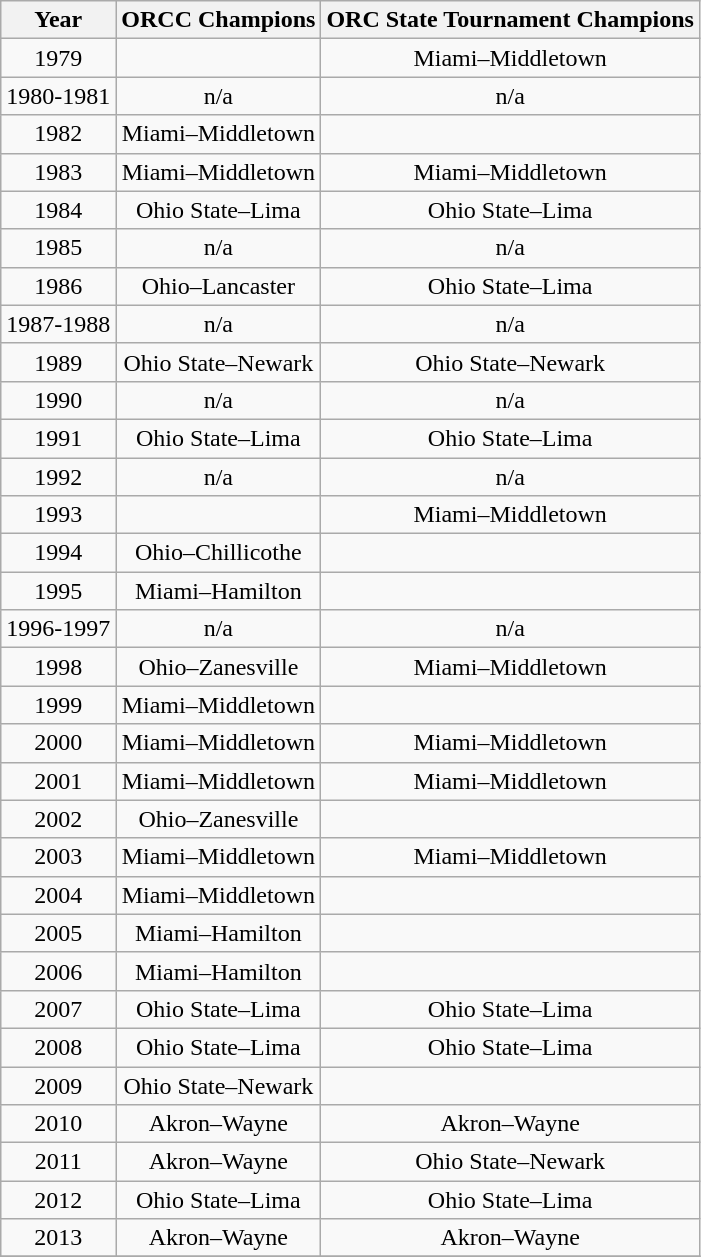<table class="wikitable" style="text-align:center;">
<tr>
<th>Year</th>
<th>ORCC Champions</th>
<th>ORC State Tournament Champions</th>
</tr>
<tr>
<td>1979</td>
<td></td>
<td>Miami–Middletown</td>
</tr>
<tr>
<td>1980-1981</td>
<td>n/a</td>
<td>n/a</td>
</tr>
<tr>
<td>1982</td>
<td>Miami–Middletown</td>
<td></td>
</tr>
<tr>
<td>1983</td>
<td>Miami–Middletown</td>
<td>Miami–Middletown</td>
</tr>
<tr>
<td>1984</td>
<td>Ohio State–Lima</td>
<td>Ohio State–Lima</td>
</tr>
<tr>
<td>1985</td>
<td>n/a</td>
<td>n/a</td>
</tr>
<tr>
<td>1986</td>
<td>Ohio–Lancaster</td>
<td>Ohio State–Lima</td>
</tr>
<tr>
<td>1987-1988</td>
<td>n/a</td>
<td>n/a</td>
</tr>
<tr>
<td>1989</td>
<td>Ohio State–Newark</td>
<td>Ohio State–Newark</td>
</tr>
<tr>
<td>1990</td>
<td>n/a</td>
<td>n/a</td>
</tr>
<tr>
<td>1991</td>
<td>Ohio State–Lima</td>
<td>Ohio State–Lima</td>
</tr>
<tr>
<td>1992</td>
<td>n/a</td>
<td>n/a</td>
</tr>
<tr>
<td>1993</td>
<td></td>
<td>Miami–Middletown</td>
</tr>
<tr>
<td>1994</td>
<td>Ohio–Chillicothe</td>
<td></td>
</tr>
<tr>
<td>1995</td>
<td>Miami–Hamilton</td>
<td></td>
</tr>
<tr>
<td>1996-1997</td>
<td>n/a</td>
<td>n/a</td>
</tr>
<tr>
<td>1998</td>
<td>Ohio–Zanesville</td>
<td>Miami–Middletown</td>
</tr>
<tr>
<td>1999</td>
<td>Miami–Middletown</td>
<td></td>
</tr>
<tr>
<td>2000</td>
<td>Miami–Middletown</td>
<td>Miami–Middletown</td>
</tr>
<tr>
<td>2001</td>
<td>Miami–Middletown</td>
<td>Miami–Middletown</td>
</tr>
<tr>
<td>2002</td>
<td>Ohio–Zanesville</td>
<td></td>
</tr>
<tr>
<td>2003</td>
<td>Miami–Middletown</td>
<td>Miami–Middletown</td>
</tr>
<tr>
<td>2004</td>
<td>Miami–Middletown</td>
<td></td>
</tr>
<tr>
<td>2005</td>
<td>Miami–Hamilton</td>
<td></td>
</tr>
<tr>
<td>2006</td>
<td>Miami–Hamilton</td>
<td></td>
</tr>
<tr>
<td>2007</td>
<td>Ohio State–Lima</td>
<td>Ohio State–Lima</td>
</tr>
<tr>
<td>2008</td>
<td>Ohio State–Lima</td>
<td>Ohio State–Lima</td>
</tr>
<tr>
<td>2009</td>
<td>Ohio State–Newark</td>
<td></td>
</tr>
<tr>
<td>2010</td>
<td>Akron–Wayne</td>
<td>Akron–Wayne</td>
</tr>
<tr>
<td>2011</td>
<td>Akron–Wayne</td>
<td>Ohio State–Newark</td>
</tr>
<tr>
<td>2012</td>
<td>Ohio State–Lima</td>
<td>Ohio State–Lima</td>
</tr>
<tr>
<td>2013</td>
<td>Akron–Wayne</td>
<td>Akron–Wayne</td>
</tr>
<tr>
</tr>
</table>
